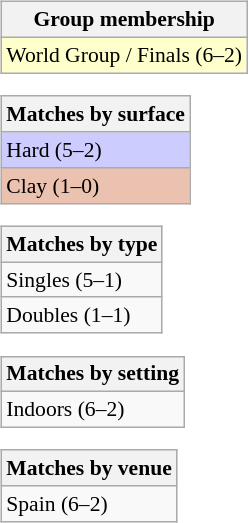<table>
<tr valign=top>
<td><br><table class="wikitable" style=font-size:90%>
<tr>
<th>Group membership</th>
</tr>
<tr style="background:#ffc;">
<td>World Group / Finals (6–2)</td>
</tr>
</table>
<table class="wikitable" style=font-size:90%>
<tr>
<th>Matches by surface</th>
</tr>
<tr style="background:#ccf;">
<td>Hard (5–2)</td>
</tr>
<tr style="background:#ebc2af;">
<td>Clay (1–0)</td>
</tr>
</table>
<table class="wikitable" style=font-size:90%>
<tr>
<th>Matches by type</th>
</tr>
<tr>
<td>Singles (5–1)</td>
</tr>
<tr>
<td>Doubles (1–1)</td>
</tr>
</table>
<table class="wikitable" style=font-size:90%>
<tr>
<th>Matches by setting</th>
</tr>
<tr>
<td>Indoors (6–2)</td>
</tr>
</table>
<table class="wikitable" style=font-size:90%>
<tr>
<th>Matches by venue</th>
</tr>
<tr>
<td>Spain (6–2)</td>
</tr>
</table>
</td>
</tr>
</table>
